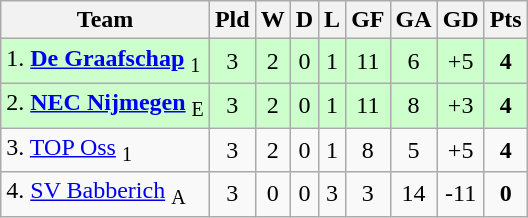<table class="wikitable" style="text-align:center; float:left; margin-right:1em">
<tr>
<th>Team</th>
<th>Pld</th>
<th>W</th>
<th>D</th>
<th>L</th>
<th>GF</th>
<th>GA</th>
<th>GD</th>
<th>Pts</th>
</tr>
<tr bgcolor=ccffcc>
<td align=left>1. <strong><a href='#'>De Graafschap</a></strong> <sub>1</sub></td>
<td>3</td>
<td>2</td>
<td>0</td>
<td>1</td>
<td>11</td>
<td>6</td>
<td>+5</td>
<td><strong>4</strong></td>
</tr>
<tr bgcolor=ccffcc>
<td align=left>2. <strong><a href='#'>NEC Nijmegen</a></strong> <sub>E</sub></td>
<td>3</td>
<td>2</td>
<td>0</td>
<td>1</td>
<td>11</td>
<td>8</td>
<td>+3</td>
<td><strong>4</strong></td>
</tr>
<tr>
<td align=left>3. <a href='#'>TOP Oss</a> <sub>1</sub></td>
<td>3</td>
<td>2</td>
<td>0</td>
<td>1</td>
<td>8</td>
<td>5</td>
<td>+5</td>
<td><strong>4</strong></td>
</tr>
<tr>
<td align=left>4. <a href='#'>SV Babberich</a> <sub>A</sub></td>
<td>3</td>
<td>0</td>
<td>0</td>
<td>3</td>
<td>3</td>
<td>14</td>
<td>-11</td>
<td><strong>0</strong></td>
</tr>
</table>
